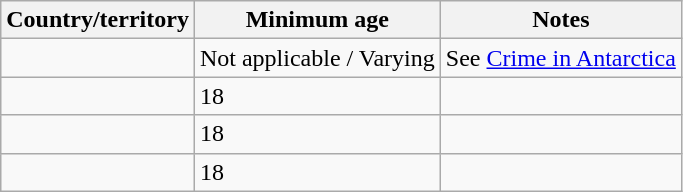<table class="wikitable">
<tr>
<th>Country/territory</th>
<th>Minimum age</th>
<th>Notes</th>
</tr>
<tr>
<td></td>
<td>Not applicable / Varying</td>
<td>See <a href='#'>Crime in Antarctica</a></td>
</tr>
<tr>
<td></td>
<td>18</td>
<td></td>
</tr>
<tr>
<td></td>
<td>18</td>
<td></td>
</tr>
<tr>
<td></td>
<td>18</td>
<td></td>
</tr>
</table>
